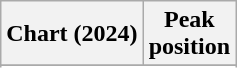<table class="wikitable sortable plainrowheaders" style="text-align:center">
<tr>
<th scope="col">Chart (2024)</th>
<th scope="col">Peak<br> position</th>
</tr>
<tr>
</tr>
<tr>
</tr>
<tr>
</tr>
<tr>
</tr>
</table>
